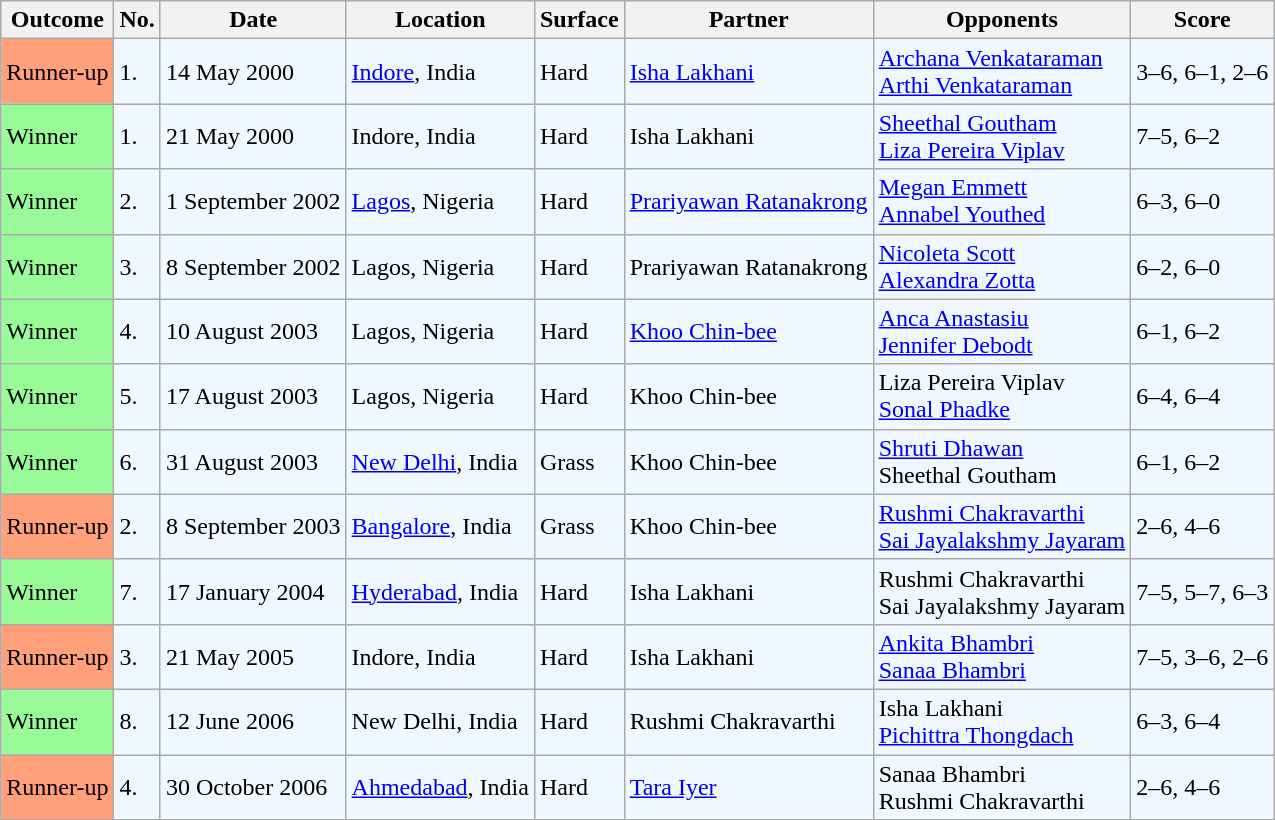<table class="sortable wikitable">
<tr>
<th>Outcome</th>
<th>No.</th>
<th>Date</th>
<th>Location</th>
<th>Surface</th>
<th>Partner</th>
<th>Opponents</th>
<th class="unsortable">Score</th>
</tr>
<tr style="background:#f0f8ff;">
<td bgcolor="FFA07A">Runner-up</td>
<td>1.</td>
<td>14 May 2000</td>
<td><a href='#'>Indore</a>, India</td>
<td>Hard</td>
<td> <a href='#'>Isha Lakhani</a></td>
<td> <a href='#'>Archana Venkataraman</a> <br>  <a href='#'>Arthi Venkataraman</a></td>
<td>3–6, 6–1, 2–6</td>
</tr>
<tr style="background:#f0f8ff;">
<td bgcolor="98FB98">Winner</td>
<td>1.</td>
<td>21 May 2000</td>
<td>Indore, India</td>
<td>Hard</td>
<td> Isha Lakhani</td>
<td> <a href='#'>Sheethal Goutham</a> <br>  <a href='#'>Liza Pereira Viplav</a></td>
<td>7–5, 6–2</td>
</tr>
<tr style="background:#f0f8ff;">
<td bgcolor="98FB98">Winner</td>
<td>2.</td>
<td>1 September 2002</td>
<td><a href='#'>Lagos</a>, Nigeria</td>
<td>Hard</td>
<td> <a href='#'>Prariyawan Ratanakrong</a></td>
<td> <a href='#'>Megan Emmett</a> <br>  <a href='#'>Annabel Youthed</a></td>
<td>6–3, 6–0</td>
</tr>
<tr style="background:#f0f8ff;">
<td bgcolor="98FB98">Winner</td>
<td>3.</td>
<td>8 September 2002</td>
<td>Lagos, Nigeria</td>
<td>Hard</td>
<td> Prariyawan Ratanakrong</td>
<td> <a href='#'>Nicoleta Scott</a> <br>  <a href='#'>Alexandra Zotta</a></td>
<td>6–2, 6–0</td>
</tr>
<tr bgcolor="#f0f8ff">
<td style="background:#98fb98;">Winner</td>
<td>4.</td>
<td>10 August 2003</td>
<td>Lagos, Nigeria</td>
<td>Hard</td>
<td> <a href='#'>Khoo Chin-bee</a></td>
<td> <a href='#'>Anca Anastasiu</a> <br>  <a href='#'>Jennifer Debodt</a></td>
<td>6–1, 6–2</td>
</tr>
<tr bgcolor="#f0f8ff">
<td style="background:#98fb98;">Winner</td>
<td>5.</td>
<td>17 August 2003</td>
<td>Lagos, Nigeria</td>
<td>Hard</td>
<td> Khoo Chin-bee</td>
<td> Liza Pereira Viplav <br>  <a href='#'>Sonal Phadke</a></td>
<td>6–4, 6–4</td>
</tr>
<tr bgcolor="#f0f8ff">
<td style="background:#98fb98;">Winner</td>
<td>6.</td>
<td>31 August 2003</td>
<td><a href='#'>New Delhi</a>, India</td>
<td>Grass</td>
<td> Khoo Chin-bee</td>
<td> <a href='#'>Shruti Dhawan</a> <br>  Sheethal Goutham</td>
<td>6–1, 6–2</td>
</tr>
<tr bgcolor="#f0f8ff">
<td bgcolor="FFA07A">Runner-up</td>
<td>2.</td>
<td>8 September 2003</td>
<td><a href='#'>Bangalore</a>, India</td>
<td>Grass</td>
<td> Khoo Chin-bee</td>
<td> <a href='#'>Rushmi Chakravarthi</a> <br>  <a href='#'>Sai Jayalakshmy Jayaram</a></td>
<td>2–6, 4–6</td>
</tr>
<tr style="background:#f0f8ff;">
<td bgcolor="98FB98">Winner</td>
<td>7.</td>
<td>17 January 2004</td>
<td><a href='#'>Hyderabad</a>, India</td>
<td>Hard</td>
<td> Isha Lakhani</td>
<td> Rushmi Chakravarthi <br>  Sai Jayalakshmy Jayaram</td>
<td>7–5, 5–7, 6–3</td>
</tr>
<tr style="background:#f0f8ff;">
<td bgcolor="FFA07A">Runner-up</td>
<td>3.</td>
<td>21 May 2005</td>
<td>Indore, India</td>
<td>Hard</td>
<td> Isha Lakhani</td>
<td> <a href='#'>Ankita Bhambri</a> <br>  <a href='#'>Sanaa Bhambri</a></td>
<td>7–5, 3–6, 2–6</td>
</tr>
<tr style="background:#f0f8ff;">
<td bgcolor="98FB98">Winner</td>
<td>8.</td>
<td>12 June 2006</td>
<td>New Delhi, India</td>
<td>Hard</td>
<td> Rushmi Chakravarthi</td>
<td> Isha Lakhani <br>  <a href='#'>Pichittra Thongdach</a></td>
<td>6–3, 6–4</td>
</tr>
<tr bgcolor="#f0f8ff">
<td bgcolor="FFA07A">Runner-up</td>
<td>4.</td>
<td>30 October 2006</td>
<td><a href='#'>Ahmedabad</a>, India</td>
<td>Hard</td>
<td> <a href='#'>Tara Iyer</a></td>
<td> Sanaa Bhambri <br>  Rushmi Chakravarthi</td>
<td>2–6, 4–6</td>
</tr>
</table>
